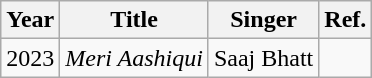<table class="wikitable sortable">
<tr>
<th>Year</th>
<th>Title</th>
<th>Singer</th>
<th class="unsortable">Ref.</th>
</tr>
<tr>
<td>2023</td>
<td><em>Meri Aashiqui</em></td>
<td>Saaj Bhatt</td>
<td></td>
</tr>
</table>
